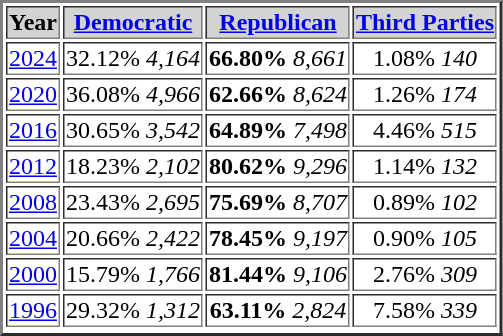<table border = "2">
<tr style="background:lightgrey;">
<th>Year</th>
<th><a href='#'>Democratic</a></th>
<th><a href='#'>Republican</a></th>
<th><a href='#'>Third Parties</a></th>
</tr>
<tr>
<td align="center" ><a href='#'>2024</a></td>
<td align="center" >32.12% <em>4,164</em></td>
<td align="center" ><strong>66.80%</strong> <em>8,661</em></td>
<td align="center" >1.08% <em>140</em></td>
</tr>
<tr>
<td align="center" ><a href='#'>2020</a></td>
<td align="center" >36.08% <em>4,966</em></td>
<td align="center" ><strong>62.66%</strong> <em>8,624</em></td>
<td align="center" >1.26% <em>174</em></td>
</tr>
<tr>
<td align="center" ><a href='#'>2016</a></td>
<td align="center" >30.65% <em>3,542</em></td>
<td align="center" ><strong>64.89%</strong> <em>7,498</em></td>
<td align="center" >4.46% <em>515</em></td>
</tr>
<tr>
<td align="center" ><a href='#'>2012</a></td>
<td align="center" >18.23% <em>2,102</em></td>
<td align="center" ><strong>80.62%</strong> <em>9,296</em></td>
<td align="center" >1.14% <em>132</em></td>
</tr>
<tr>
<td align="center" ><a href='#'>2008</a></td>
<td align="center" >23.43% <em>2,695</em></td>
<td align="center" ><strong>75.69%</strong> <em>8,707</em></td>
<td align="center" >0.89% <em>102</em></td>
</tr>
<tr>
<td align="center" ><a href='#'>2004</a></td>
<td align="center" >20.66% <em>2,422</em></td>
<td align="center" ><strong>78.45%</strong> <em>9,197</em></td>
<td align="center" >0.90% <em>105</em></td>
</tr>
<tr>
<td align="center" ><a href='#'>2000</a></td>
<td align="center" >15.79% <em>1,766</em></td>
<td align="center" ><strong>81.44%</strong> <em>9,106</em></td>
<td align="center" >2.76% <em>309</em></td>
</tr>
<tr>
<td align="center" ><a href='#'>1996</a></td>
<td align="center" >29.32% <em>1,312</em></td>
<td align="center" ><strong>63.11%</strong> <em>2,824</em></td>
<td align="center" >7.58% <em>339</em></td>
</tr>
<tr>
</tr>
</table>
